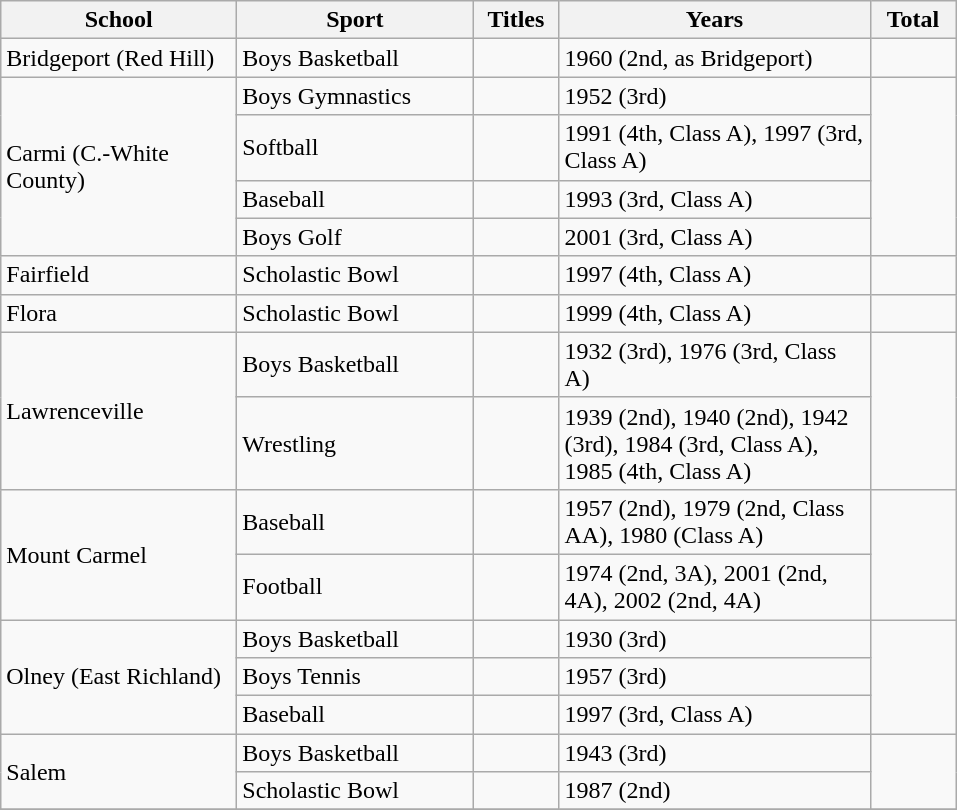<table class="wikitable" border="1">
<tr>
<th width="150">School</th>
<th width="150">Sport</th>
<th width="50">Titles</th>
<th width="200">Years</th>
<th width="50">Total</th>
</tr>
<tr>
<td>Bridgeport (Red Hill)</td>
<td>Boys Basketball</td>
<td></td>
<td>1960 (2nd, as Bridgeport)</td>
<td></td>
</tr>
<tr>
<td rowspan="4">Carmi (C.-White County)</td>
<td>Boys Gymnastics</td>
<td></td>
<td>1952 (3rd)</td>
<td rowspan="4"></td>
</tr>
<tr>
<td>Softball</td>
<td></td>
<td>1991 (4th, Class A), 1997 (3rd, Class A)</td>
</tr>
<tr>
<td>Baseball</td>
<td></td>
<td>1993 (3rd, Class A)</td>
</tr>
<tr>
<td>Boys Golf</td>
<td></td>
<td>2001 (3rd, Class A)</td>
</tr>
<tr>
<td>Fairfield</td>
<td>Scholastic Bowl</td>
<td></td>
<td>1997 (4th, Class A)</td>
<td></td>
</tr>
<tr>
<td>Flora</td>
<td>Scholastic Bowl</td>
<td></td>
<td>1999 (4th, Class A)</td>
<td></td>
</tr>
<tr>
<td rowspan="2">Lawrenceville</td>
<td>Boys Basketball</td>
<td></td>
<td>1932 (3rd), 1976 (3rd, Class A)</td>
<td rowspan="2"></td>
</tr>
<tr>
<td>Wrestling</td>
<td></td>
<td>1939 (2nd), 1940 (2nd), 1942 (3rd), 1984 (3rd, Class A), 1985 (4th, Class A)</td>
</tr>
<tr>
<td rowspan="2">Mount Carmel</td>
<td>Baseball</td>
<td></td>
<td>1957 (2nd), 1979 (2nd, Class AA), 1980 (Class A)</td>
<td rowspan="2"></td>
</tr>
<tr>
<td>Football</td>
<td></td>
<td>1974 (2nd, 3A), 2001 (2nd, 4A), 2002 (2nd, 4A)</td>
</tr>
<tr>
<td rowspan="3">Olney (East Richland)</td>
<td>Boys Basketball</td>
<td></td>
<td>1930 (3rd)</td>
<td rowspan="3"></td>
</tr>
<tr>
<td>Boys Tennis</td>
<td></td>
<td>1957 (3rd)</td>
</tr>
<tr>
<td>Baseball</td>
<td></td>
<td>1997 (3rd, Class A)</td>
</tr>
<tr>
<td rowspan="2">Salem</td>
<td>Boys Basketball</td>
<td></td>
<td>1943 (3rd)</td>
<td rowspan="2"></td>
</tr>
<tr>
<td>Scholastic Bowl</td>
<td></td>
<td>1987 (2nd)</td>
</tr>
<tr>
</tr>
</table>
